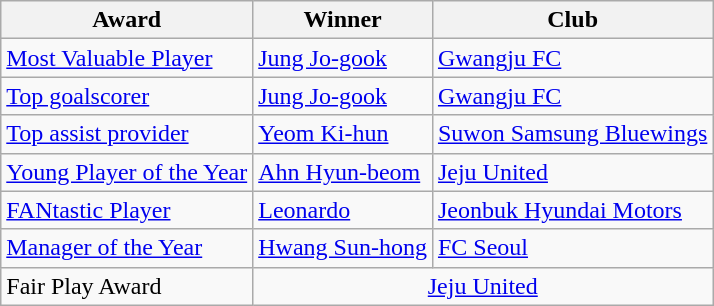<table class="wikitable">
<tr>
<th>Award</th>
<th>Winner</th>
<th>Club</th>
</tr>
<tr>
<td><a href='#'>Most Valuable Player</a></td>
<td> <a href='#'>Jung Jo-gook</a></td>
<td><a href='#'>Gwangju FC</a></td>
</tr>
<tr>
<td><a href='#'>Top goalscorer</a></td>
<td> <a href='#'>Jung Jo-gook</a></td>
<td><a href='#'>Gwangju FC</a></td>
</tr>
<tr>
<td><a href='#'>Top assist provider</a></td>
<td> <a href='#'>Yeom Ki-hun</a></td>
<td><a href='#'>Suwon Samsung Bluewings</a></td>
</tr>
<tr>
<td><a href='#'>Young Player of the Year</a></td>
<td> <a href='#'>Ahn Hyun-beom</a></td>
<td><a href='#'>Jeju United</a></td>
</tr>
<tr>
<td><a href='#'>FANtastic Player</a></td>
<td> <a href='#'>Leonardo</a></td>
<td><a href='#'>Jeonbuk Hyundai Motors</a></td>
</tr>
<tr>
<td><a href='#'>Manager of the Year</a></td>
<td> <a href='#'>Hwang Sun-hong</a></td>
<td><a href='#'>FC Seoul</a></td>
</tr>
<tr>
<td>Fair Play Award</td>
<td colspan="2" align="center"><a href='#'>Jeju United</a></td>
</tr>
</table>
